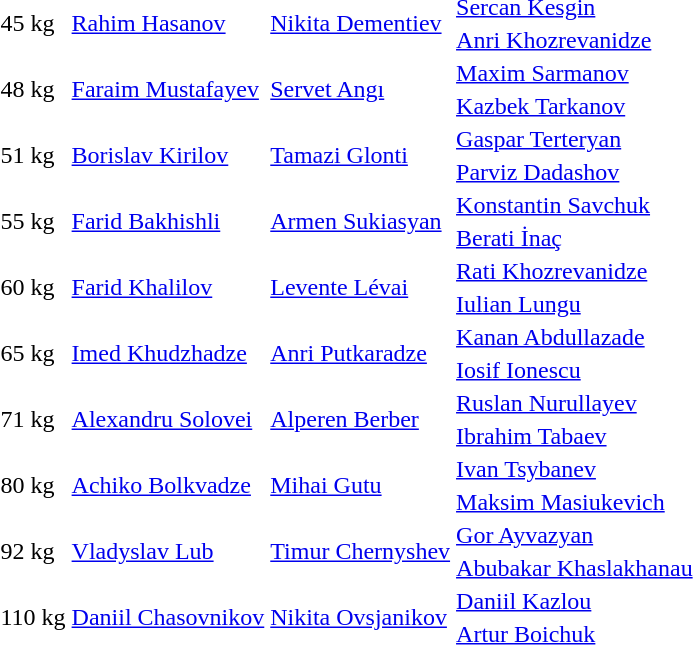<table>
<tr>
<td rowspan=2>45 kg</td>
<td rowspan=2> <a href='#'>Rahim Hasanov</a></td>
<td rowspan=2> <a href='#'>Nikita Dementiev</a></td>
<td> <a href='#'>Sercan Kesgin</a></td>
</tr>
<tr>
<td> <a href='#'>Anri Khozrevanidze</a></td>
</tr>
<tr>
<td rowspan=2>48 kg</td>
<td rowspan=2> <a href='#'>Faraim Mustafayev</a></td>
<td rowspan=2> <a href='#'>Servet Angı</a></td>
<td> <a href='#'>Maxim Sarmanov</a></td>
</tr>
<tr>
<td> <a href='#'>Kazbek Tarkanov</a></td>
</tr>
<tr>
<td rowspan=2>51 kg</td>
<td rowspan=2> <a href='#'>Borislav Kirilov</a></td>
<td rowspan=2> <a href='#'>Tamazi Glonti</a></td>
<td> <a href='#'>Gaspar Terteryan</a></td>
</tr>
<tr>
<td> <a href='#'>Parviz Dadashov</a></td>
</tr>
<tr>
<td rowspan=2>55 kg</td>
<td rowspan=2> <a href='#'>Farid Bakhishli</a></td>
<td rowspan=2> <a href='#'>Armen Sukiasyan</a></td>
<td> <a href='#'>Konstantin Savchuk</a></td>
</tr>
<tr>
<td> <a href='#'>Berati İnaç</a></td>
</tr>
<tr>
<td rowspan=2>60 kg</td>
<td rowspan=2> <a href='#'>Farid Khalilov</a></td>
<td rowspan=2> <a href='#'>Levente Lévai</a></td>
<td> <a href='#'>Rati Khozrevanidze</a></td>
</tr>
<tr>
<td> <a href='#'>Iulian Lungu</a></td>
</tr>
<tr>
<td rowspan=2>65 kg</td>
<td rowspan=2> <a href='#'>Imed Khudzhadze</a></td>
<td rowspan=2> <a href='#'>Anri Putkaradze</a></td>
<td> <a href='#'>Kanan Abdullazade</a></td>
</tr>
<tr>
<td> <a href='#'>Iosif Ionescu</a></td>
</tr>
<tr>
<td rowspan=2>71 kg</td>
<td rowspan=2> <a href='#'>Alexandru Solovei</a></td>
<td rowspan=2> <a href='#'>Alperen Berber</a></td>
<td> <a href='#'>Ruslan Nurullayev</a></td>
</tr>
<tr>
<td> <a href='#'>Ibrahim Tabaev</a></td>
</tr>
<tr>
<td rowspan=2>80 kg</td>
<td rowspan=2> <a href='#'>Achiko Bolkvadze</a></td>
<td rowspan=2> <a href='#'>Mihai Gutu</a></td>
<td> <a href='#'>Ivan Tsybanev</a></td>
</tr>
<tr>
<td> <a href='#'>Maksim Masiukevich</a></td>
</tr>
<tr>
<td rowspan=2>92 kg</td>
<td rowspan=2> <a href='#'>Vladyslav Lub</a></td>
<td rowspan=2> <a href='#'>Timur Chernyshev</a></td>
<td> <a href='#'>Gor Ayvazyan</a></td>
</tr>
<tr>
<td> <a href='#'>Abubakar Khaslakhanau</a></td>
</tr>
<tr>
<td rowspan=2>110 kg</td>
<td rowspan=2> <a href='#'>Daniil Chasovnikov</a></td>
<td rowspan=2> <a href='#'>Nikita Ovsjanikov</a></td>
<td> <a href='#'>Daniil Kazlou</a></td>
</tr>
<tr>
<td> <a href='#'>Artur Boichuk</a></td>
</tr>
</table>
